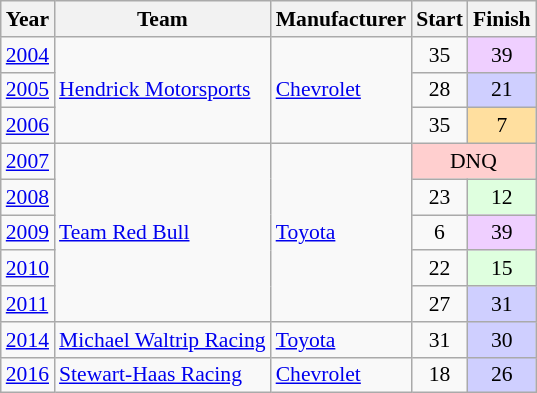<table class="wikitable" style="font-size: 90%;">
<tr>
<th>Year</th>
<th>Team</th>
<th>Manufacturer</th>
<th>Start</th>
<th>Finish</th>
</tr>
<tr>
<td><a href='#'>2004</a></td>
<td rowspan=3><a href='#'>Hendrick Motorsports</a></td>
<td rowspan=3><a href='#'>Chevrolet</a></td>
<td align=center>35</td>
<td align=center style="background:#EFCFFF;">39</td>
</tr>
<tr>
<td><a href='#'>2005</a></td>
<td align=center>28</td>
<td align=center style="background:#CFCFFF;">21</td>
</tr>
<tr>
<td><a href='#'>2006</a></td>
<td align=center>35</td>
<td align=center style="background:#FFDF9F;">7</td>
</tr>
<tr>
<td><a href='#'>2007</a></td>
<td rowspan=5><a href='#'>Team Red Bull</a></td>
<td rowspan=5><a href='#'>Toyota</a></td>
<td align=center colspan=2 style="background:#FFCFCF;">DNQ</td>
</tr>
<tr>
<td><a href='#'>2008</a></td>
<td align=center>23</td>
<td align=center style="background:#DFFFDF;">12</td>
</tr>
<tr>
<td><a href='#'>2009</a></td>
<td align=center>6</td>
<td align=center style="background:#EFCFFF;">39</td>
</tr>
<tr>
<td><a href='#'>2010</a></td>
<td align=center>22</td>
<td align=center style="background:#DFFFDF;">15</td>
</tr>
<tr>
<td><a href='#'>2011</a></td>
<td align=center>27</td>
<td align=center style="background:#CFCFFF;">31</td>
</tr>
<tr>
<td><a href='#'>2014</a></td>
<td><a href='#'>Michael Waltrip Racing</a></td>
<td><a href='#'>Toyota</a></td>
<td align=center>31</td>
<td align=center style="background:#CFCFFF;">30</td>
</tr>
<tr>
<td><a href='#'>2016</a></td>
<td><a href='#'>Stewart-Haas Racing</a></td>
<td><a href='#'>Chevrolet</a></td>
<td align=center>18</td>
<td align=center style="background:#CFCFFF;">26</td>
</tr>
</table>
